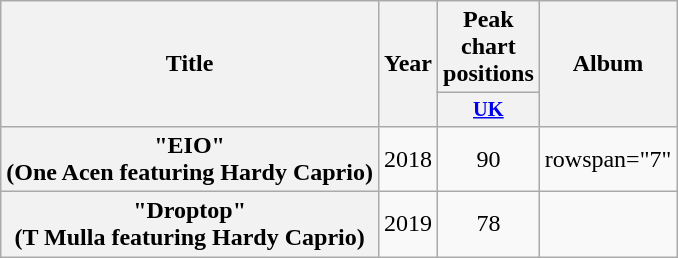<table class="wikitable plainrowheaders" style="text-align:center;">
<tr>
<th rowspan="2" scope="col">Title</th>
<th rowspan="2" scope="col">Year</th>
<th scope="col">Peak chart positions</th>
<th rowspan="2" scope="col">Album</th>
</tr>
<tr>
<th scope="col" style="width:3em;font-size:85%;"><a href='#'>UK</a><br></th>
</tr>
<tr>
<th scope="row">"EIO"<br><span>(One Acen featuring Hardy Caprio)</span></th>
<td>2018</td>
<td>90</td>
<td>rowspan="7" </td>
</tr>
<tr>
<th scope="row">"Droptop"<br><span>(T Mulla featuring Hardy Caprio)</span></th>
<td>2019</td>
<td>78</td>
</tr>
</table>
